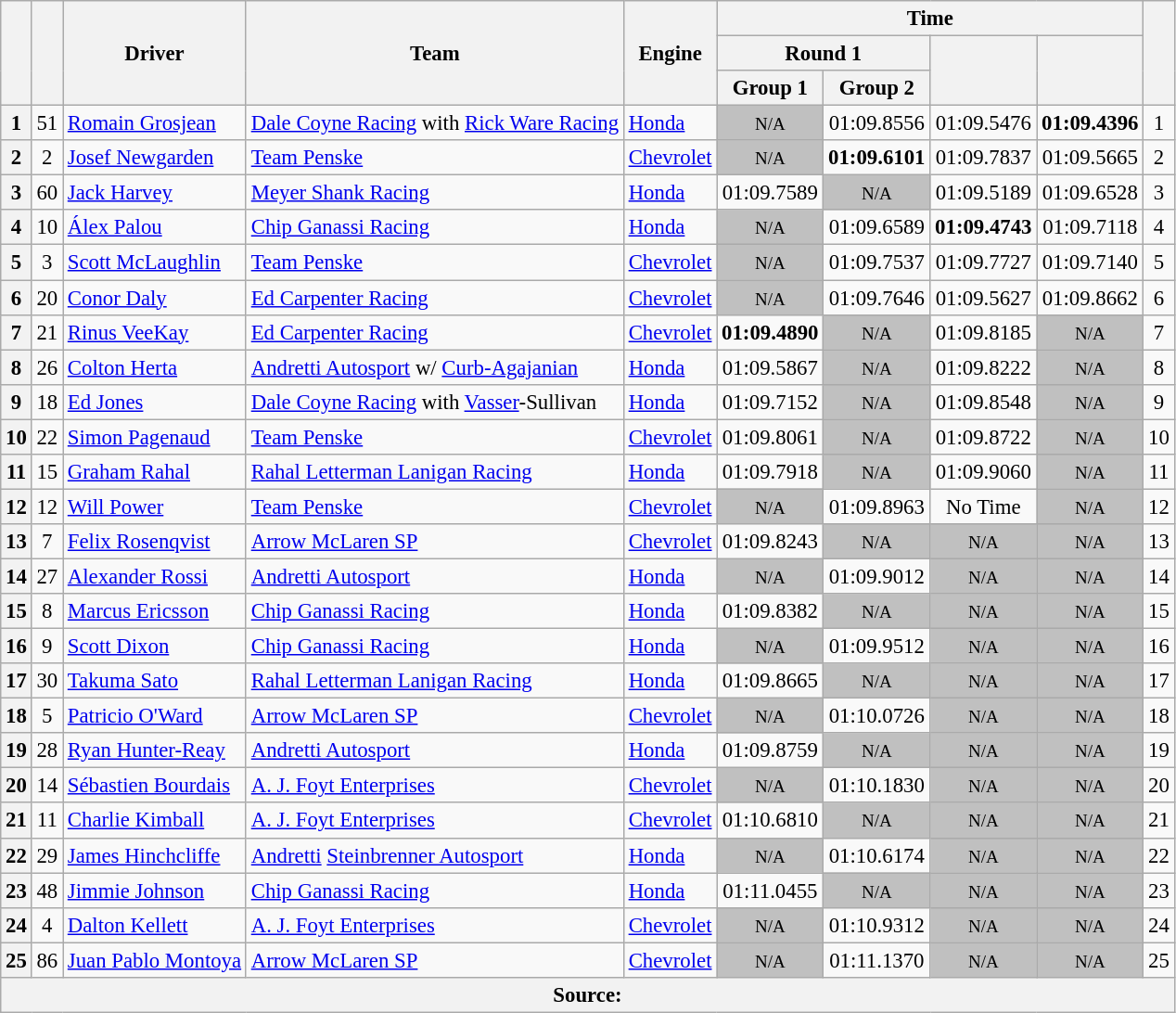<table class="wikitable sortable" style="text-align:center; font-size:95%;">
<tr>
<th rowspan="3"></th>
<th rowspan="3"></th>
<th rowspan="3">Driver</th>
<th rowspan="3">Team</th>
<th rowspan="3">Engine</th>
<th colspan="4" style="text-align:center;">Time</th>
<th rowspan="3"></th>
</tr>
<tr>
<th scope="col" colspan="2">Round 1</th>
<th scope="col" rowspan="2"></th>
<th scope="col" rowspan="2"></th>
</tr>
<tr>
<th scope="col">Group 1</th>
<th scope="col">Group 2</th>
</tr>
<tr>
<th scope="row">1</th>
<td align="center">51</td>
<td align="left"> <a href='#'>Romain Grosjean</a> <strong></strong></td>
<td align="left"><a href='#'>Dale Coyne Racing</a> with <a href='#'>Rick Ware Racing</a></td>
<td align="left"><a href='#'>Honda</a></td>
<td style="background: silver" align="center"><small>N/A</small></td>
<td>01:09.8556</td>
<td>01:09.5476</td>
<td><strong>01:09.4396</strong></td>
<td align="center">1</td>
</tr>
<tr>
<th scope="row">2</th>
<td align="center">2</td>
<td align="left"> <a href='#'>Josef Newgarden</a> <strong></strong></td>
<td align="left"><a href='#'>Team Penske</a></td>
<td align="left"><a href='#'>Chevrolet</a></td>
<td style="background: silver" align="center"><small>N/A</small></td>
<td><strong>01:09.6101</strong></td>
<td>01:09.7837</td>
<td>01:09.5665</td>
<td align="center">2</td>
</tr>
<tr>
<th scope="row">3</th>
<td align="center">60</td>
<td align="left"> <a href='#'>Jack Harvey</a></td>
<td align="left"><a href='#'>Meyer Shank Racing</a></td>
<td align="left"><a href='#'>Honda</a></td>
<td>01:09.7589</td>
<td style="background: silver" align="center"><small>N/A</small></td>
<td>01:09.5189</td>
<td>01:09.6528</td>
<td align="center">3</td>
</tr>
<tr>
<th scope="row">4</th>
<td align="center">10</td>
<td align="left"> <a href='#'>Álex Palou</a></td>
<td align="left"><a href='#'>Chip Ganassi Racing</a></td>
<td align="left"><a href='#'>Honda</a></td>
<td style="background: silver" align="center"><small>N/A</small></td>
<td>01:09.6589</td>
<td><strong>01:09.4743</strong></td>
<td>01:09.7118</td>
<td align="center">4</td>
</tr>
<tr>
<th scope="row">5</th>
<td align="center">3</td>
<td align="left"> <a href='#'>Scott McLaughlin</a> <strong></strong></td>
<td align="left"><a href='#'>Team Penske</a></td>
<td align="left"><a href='#'>Chevrolet</a></td>
<td style="background: silver" align="center"><small>N/A</small></td>
<td>01:09.7537</td>
<td>01:09.7727</td>
<td>01:09.7140</td>
<td align="center">5</td>
</tr>
<tr>
<th scope="row">6</th>
<td align="center">20</td>
<td align="left"> <a href='#'>Conor Daly</a></td>
<td align="left"><a href='#'>Ed Carpenter Racing</a></td>
<td align="left"><a href='#'>Chevrolet</a></td>
<td style="background: silver" align="center"><small>N/A</small></td>
<td>01:09.7646</td>
<td>01:09.5627</td>
<td>01:09.8662</td>
<td align="center">6</td>
</tr>
<tr>
<th scope="row">7</th>
<td align="center">21</td>
<td align="left"> <a href='#'>Rinus VeeKay</a></td>
<td align="left"><a href='#'>Ed Carpenter Racing</a></td>
<td align="left"><a href='#'>Chevrolet</a></td>
<td><strong>01:09.4890</strong></td>
<td style="background: silver" align="center"><small>N/A</small></td>
<td>01:09.8185</td>
<td style="background: silver" align="center" data-sort-value="7"><small>N/A</small></td>
<td align="center">7</td>
</tr>
<tr>
<th scope="row">8</th>
<td align="center">26</td>
<td align="left"> <a href='#'>Colton Herta</a></td>
<td align="left"><a href='#'>Andretti Autosport</a> w/ <a href='#'>Curb-Agajanian</a></td>
<td align="left"><a href='#'>Honda</a></td>
<td>01:09.5867</td>
<td style="background: silver" align="center"><small>N/A</small></td>
<td>01:09.8222</td>
<td style="background: silver" align="center" data-sort-value="8"><small>N/A</small></td>
<td align="center">8</td>
</tr>
<tr>
<th scope="row">9</th>
<td align="center">18</td>
<td align="left"> <a href='#'>Ed Jones</a></td>
<td align="left"><a href='#'>Dale Coyne Racing</a> with <a href='#'>Vasser</a>-Sullivan</td>
<td align="left"><a href='#'>Honda</a></td>
<td>01:09.7152</td>
<td style="background: silver" align="center"><small>N/A</small></td>
<td>01:09.8548</td>
<td style="background: silver" align="center" data-sort-value="9"><small>N/A</small></td>
<td align="center">9</td>
</tr>
<tr>
<th scope="row">10</th>
<td align="center">22</td>
<td align="left"> <a href='#'>Simon Pagenaud</a> <strong></strong></td>
<td align="left"><a href='#'>Team Penske</a></td>
<td align="left"><a href='#'>Chevrolet</a></td>
<td>01:09.8061</td>
<td style="background: silver" align="center"><small>N/A</small></td>
<td>01:09.8722</td>
<td style="background: silver" align="center" data-sort-value="10"><small>N/A</small></td>
<td align="center">10</td>
</tr>
<tr>
<th scope="row">11</th>
<td align="center">15</td>
<td align="left"> <a href='#'>Graham Rahal</a></td>
<td align="left"><a href='#'>Rahal Letterman Lanigan Racing</a></td>
<td align="left"><a href='#'>Honda</a></td>
<td>01:09.7918</td>
<td style="background: silver" align="center"><small>N/A</small></td>
<td>01:09.9060</td>
<td style="background: silver" align="center" data-sort-value="11"><small>N/A</small></td>
<td align="center">11</td>
</tr>
<tr>
<th scope="row">12</th>
<td align="center">12</td>
<td align="left"> <a href='#'>Will Power</a> <strong></strong></td>
<td align="left"><a href='#'>Team Penske</a></td>
<td align="left"><a href='#'>Chevrolet</a></td>
<td style="background: silver" align="center"><small>N/A</small></td>
<td>01:09.8963</td>
<td>No Time</td>
<td style="background: silver" align="center" data-sort-value="12"><small>N/A</small></td>
<td align="center">12</td>
</tr>
<tr>
<th scope="row">13</th>
<td align="center">7</td>
<td align="left"> <a href='#'>Felix Rosenqvist</a></td>
<td align="left"><a href='#'>Arrow McLaren SP</a></td>
<td align="left"><a href='#'>Chevrolet</a></td>
<td>01:09.8243</td>
<td style="background: silver" align="center"><small>N/A</small></td>
<td style="background: silver" align="center" data-sort-value="13"><small>N/A</small></td>
<td style="background: silver" align="center" data-sort-value="13"><small>N/A</small></td>
<td align="center">13</td>
</tr>
<tr>
<th scope="row">14</th>
<td align="center">27</td>
<td align="left"> <a href='#'>Alexander Rossi</a></td>
<td align="left"><a href='#'>Andretti Autosport</a></td>
<td align="left"><a href='#'>Honda</a></td>
<td style="background: silver" align="center"><small>N/A</small></td>
<td>01:09.9012</td>
<td style="background: silver" align="center" data-sort-value="14"><small>N/A</small></td>
<td style="background: silver" align="center" data-sort-value="14"><small>N/A</small></td>
<td align="center">14</td>
</tr>
<tr>
<th scope="row">15</th>
<td align="center">8</td>
<td align="left"> <a href='#'>Marcus Ericsson</a></td>
<td align="left"><a href='#'>Chip Ganassi Racing</a></td>
<td align="left"><a href='#'>Honda</a></td>
<td>01:09.8382</td>
<td style="background: silver" align="center"><small>N/A</small></td>
<td style="background: silver" align="center" data-sort-value="15"><small>N/A</small></td>
<td style="background: silver" align="center" data-sort-value="15"><small>N/A</small></td>
<td align="center">15</td>
</tr>
<tr>
<th scope="row">16</th>
<td align="center">9</td>
<td align="left"> <a href='#'>Scott Dixon</a> <strong></strong></td>
<td align="left"><a href='#'>Chip Ganassi Racing</a></td>
<td align="left"><a href='#'>Honda</a></td>
<td style="background: silver" align="center"><small>N/A</small></td>
<td>01:09.9512</td>
<td style="background: silver" align="center" data-sort-value="16"><small>N/A</small></td>
<td style="background: silver" align="center" data-sort-value="16"><small>N/A</small></td>
<td align="center">16</td>
</tr>
<tr>
<th scope="row">17</th>
<td align="center">30</td>
<td align="left"> <a href='#'>Takuma Sato</a></td>
<td align="left"><a href='#'>Rahal Letterman Lanigan Racing</a></td>
<td align="left"><a href='#'>Honda</a></td>
<td>01:09.8665</td>
<td style="background: silver" align="center"><small>N/A</small></td>
<td style="background: silver" align="center" data-sort-value="17"><small>N/A</small></td>
<td style="background: silver" align="center" data-sort-value="17"><small>N/A</small></td>
<td align="center">17</td>
</tr>
<tr>
<th scope="row">18</th>
<td align="center">5</td>
<td align="left"> <a href='#'>Patricio O'Ward</a></td>
<td align="left"><a href='#'>Arrow McLaren SP</a></td>
<td align="left"><a href='#'>Chevrolet</a></td>
<td style="background: silver" align="center"><small>N/A</small></td>
<td>01:10.0726</td>
<td style="background: silver" align="center" data-sort-value="18"><small>N/A</small></td>
<td style="background: silver" align="center" data-sort-value="18"><small>N/A</small></td>
<td align="center">18</td>
</tr>
<tr>
<th scope="row">19</th>
<td align="center">28</td>
<td align="left"> <a href='#'>Ryan Hunter-Reay</a></td>
<td align="left"><a href='#'>Andretti Autosport</a></td>
<td align="left"><a href='#'>Honda</a></td>
<td>01:09.8759</td>
<td style="background: silver" align="center"><small>N/A</small></td>
<td style="background: silver" align="center" data-sort-value="19"><small>N/A</small></td>
<td style="background: silver" align="center" data-sort-value="19"><small>N/A</small></td>
<td align="center">19</td>
</tr>
<tr>
<th scope="row">20</th>
<td align="center">14</td>
<td align="left"> <a href='#'>Sébastien Bourdais</a></td>
<td align="left"><a href='#'>A. J. Foyt Enterprises</a></td>
<td align="left"><a href='#'>Chevrolet</a></td>
<td style="background: silver" align="center"><small>N/A</small></td>
<td>01:10.1830</td>
<td style="background: silver" align="center" data-sort-value="20"><small>N/A</small></td>
<td style="background: silver" align="center" data-sort-value="20"><small>N/A</small></td>
<td align="center">20</td>
</tr>
<tr>
<th scope="row">21</th>
<td align="center">11</td>
<td align="left"> <a href='#'>Charlie Kimball</a></td>
<td align="left"><a href='#'>A. J. Foyt Enterprises</a></td>
<td align="left"><a href='#'>Chevrolet</a></td>
<td>01:10.6810</td>
<td style="background: silver" align="center"><small>N/A</small></td>
<td style="background: silver" align="center" data-sort-value="21"><small>N/A</small></td>
<td style="background: silver" align="center" data-sort-value="21"><small>N/A</small></td>
<td align="center">21</td>
</tr>
<tr>
<th scope="row">22</th>
<td align="center">29</td>
<td align="left"> <a href='#'>James Hinchcliffe</a></td>
<td align="left"><a href='#'>Andretti</a> <a href='#'>Steinbrenner Autosport</a></td>
<td align="left"><a href='#'>Honda</a></td>
<td style="background: silver" align="center"><small>N/A</small></td>
<td>01:10.6174</td>
<td style="background: silver" align="center" data-sort-value="22"><small>N/A</small></td>
<td style="background: silver" align="center" data-sort-value="22"><small>N/A</small></td>
<td align="center">22</td>
</tr>
<tr>
<th scope="row">23</th>
<td align="center">48</td>
<td align="left"> <a href='#'>Jimmie Johnson</a> <strong></strong></td>
<td align="left"><a href='#'>Chip Ganassi Racing</a></td>
<td align="left"><a href='#'>Honda</a></td>
<td>01:11.0455</td>
<td style="background: silver" align="center"><small>N/A</small></td>
<td style="background: silver" align="center" data-sort-value="23"><small>N/A</small></td>
<td style="background: silver" align="center" data-sort-value="23"><small>N/A</small></td>
<td align="center">23</td>
</tr>
<tr>
<th scope="row">24</th>
<td align="center">4</td>
<td align="left"> <a href='#'>Dalton Kellett</a></td>
<td align="left"><a href='#'>A. J. Foyt Enterprises</a></td>
<td align="left"><a href='#'>Chevrolet</a></td>
<td style="background: silver" align="center"><small>N/A</small></td>
<td>01:10.9312</td>
<td style="background: silver" align="center" data-sort-value="24"><small>N/A</small></td>
<td style="background: silver" align="center" data-sort-value="24"><small>N/A</small></td>
<td align="center">24</td>
</tr>
<tr>
<th scope="row">25</th>
<td align="center">86</td>
<td align="left"> <a href='#'>Juan Pablo Montoya</a></td>
<td align="left"><a href='#'>Arrow McLaren SP</a></td>
<td align="left"><a href='#'>Chevrolet</a></td>
<td style="background: silver" align="center"><small>N/A</small></td>
<td>01:11.1370</td>
<td style="background: silver" align="center" data-sort-value="24"><small>N/A</small></td>
<td style="background: silver" align="center" data-sort-value="24"><small>N/A</small></td>
<td align="center">25</td>
</tr>
<tr>
<th colspan="10">Source:</th>
</tr>
</table>
